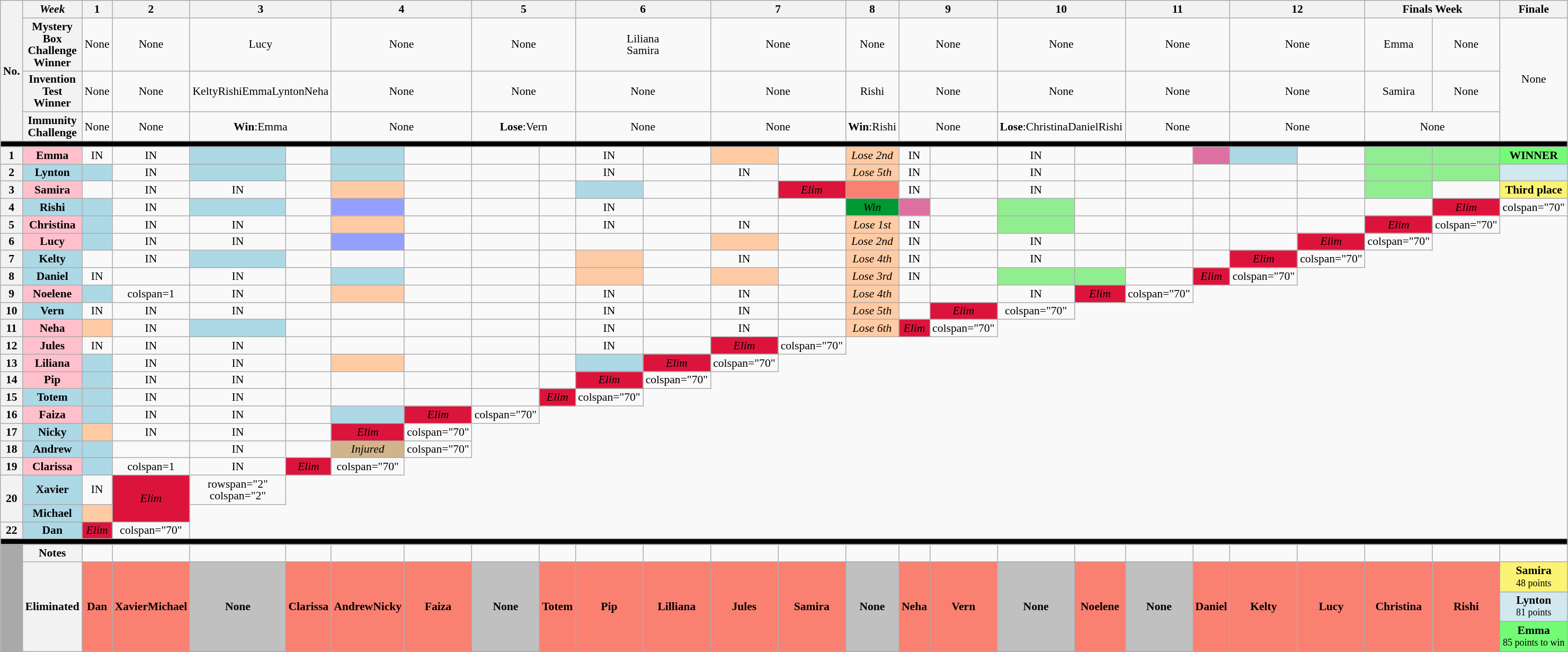<table class="wikitable" style="text-align:center; width:80%; font-size:90%; line-height:15px">
<tr>
<th rowspan="4">No.</th>
<th><em>Week</em></th>
<th colspan=1>1</th>
<th colspan=1>2</th>
<th colspan=2>3</th>
<th colspan=2>4</th>
<th colspan=2>5</th>
<th colspan=2>6</th>
<th colspan=2>7</th>
<th colspan=1>8</th>
<th colspan=2>9</th>
<th colspan=2>10</th>
<th colspan=2>11</th>
<th colspan=2>12</th>
<th colspan=2>Finals Week</th>
<th colspan=1>Finale</th>
</tr>
<tr>
<th>Mystery Box Challenge Winner</th>
<td>None</td>
<td colspan=1>None</td>
<td colspan=2>Lucy</td>
<td colspan=2>None</td>
<td colspan=2>None</td>
<td colspan="2">Liliana<br>Samira</td>
<td colspan=2>None</td>
<td>None</td>
<td colspan=2>None</td>
<td colspan=2>None</td>
<td colspan=2>None</td>
<td colspan=2>None</td>
<td>Emma</td>
<td>None</td>
<td rowspan=3>None</td>
</tr>
<tr>
<th>Invention Test Winner</th>
<td>None</td>
<td colspan=1>None</td>
<td colspan="2">KeltyRishiEmmaLyntonNeha</td>
<td colspan=2>None</td>
<td colspan=2>None</td>
<td colspan=2>None</td>
<td colspan=2>None</td>
<td>Rishi</td>
<td colspan=2>None</td>
<td colspan=2>None</td>
<td colspan=2>None</td>
<td colspan=2>None</td>
<td>Samira</td>
<td>None</td>
</tr>
<tr>
<th>Immunity<br>Challenge</th>
<td>None</td>
<td colspan=1>None</td>
<td colspan="2"><strong>Win</strong>:Emma</td>
<td colspan=2>None</td>
<td colspan="2"><strong>Lose</strong>:Vern</td>
<td colspan=2>None</td>
<td colspan=2>None</td>
<td><strong>Win</strong>:Rishi</td>
<td colspan=2>None</td>
<td colspan=2><strong>Lose</strong>:ChristinaDanielRishi</td>
<td colspan=2>None</td>
<td colspan=2>None</td>
<td colspan=2>None</td>
</tr>
<tr>
<td colspan="26" style="background:black;"></td>
</tr>
<tr>
<th>1</th>
<th style="background:pink;">Emma</th>
<td>IN</td>
<td>IN</td>
<td style="background:lightblue;"></td>
<td></td>
<td style="background:lightblue;"></td>
<td></td>
<td></td>
<td></td>
<td>IN</td>
<td></td>
<td style="background:#FFCBA4;"></td>
<td></td>
<td style="background:#FFCBA4;"><em>Lose 2nd</em></td>
<td>IN</td>
<td></td>
<td>IN</td>
<td></td>
<td></td>
<td style="background:#de6fa1;"></td>
<td style="background:lightblue;"></td>
<td></td>
<td style="background:lightgreen;"></td>
<td style="background:lightgreen;"></td>
<td style="background:#73fb76;"><strong>WINNER</strong></td>
</tr>
<tr>
<th>2</th>
<th style="background:lightblue;">Lynton</th>
<td style="background:lightblue;"></td>
<td>IN</td>
<td style="background:lightblue;"></td>
<td></td>
<td style="background:lightblue;"></td>
<td></td>
<td></td>
<td></td>
<td>IN</td>
<td></td>
<td>IN</td>
<td></td>
<td style="background:#FFCBA4;"><em>Lose 5th</em></td>
<td>IN</td>
<td></td>
<td>IN</td>
<td></td>
<td></td>
<td></td>
<td></td>
<td></td>
<td style="background:lightgreen;"></td>
<td style="background:lightgreen;"></td>
<td style="background:#d1e8ef;"></td>
</tr>
<tr>
<th>3</th>
<th style="background:pink;">Samira</th>
<td></td>
<td>IN</td>
<td>IN</td>
<td></td>
<td style="background:#FFCBA4;"></td>
<td></td>
<td></td>
<td></td>
<td style="background:lightblue;"></td>
<td></td>
<td></td>
<td style="background:crimson;"><em>Elim</em></td>
<td style="background:salmon;"></td>
<td>IN</td>
<td></td>
<td>IN</td>
<td></td>
<td></td>
<td></td>
<td></td>
<td></td>
<td style="background:lightgreen;"></td>
<td></td>
<td style="background:#fbf373;"><strong>Third place</strong></td>
</tr>
<tr>
<th>4</th>
<th style="background:lightblue;">Rishi</th>
<td style="background:lightblue;"></td>
<td>IN</td>
<td style="background:lightblue;"></td>
<td></td>
<td style="background:#959ffd;"></td>
<td></td>
<td></td>
<td></td>
<td>IN</td>
<td></td>
<td></td>
<td></td>
<td style="background:#093;"><span><em>Win</em></span></td>
<td style="background:#de6fa1;"></td>
<td></td>
<td style="background:lightgreen;"></td>
<td></td>
<td></td>
<td></td>
<td></td>
<td></td>
<td></td>
<td style="background:crimson;"><em>Elim</em></td>
<td>colspan="70" </td>
</tr>
<tr>
<th>5</th>
<th style="background:pink;">Christina</th>
<td style="background:lightblue;"></td>
<td>IN</td>
<td>IN</td>
<td></td>
<td style="background:#FFCBA4;"></td>
<td></td>
<td></td>
<td></td>
<td>IN</td>
<td></td>
<td>IN</td>
<td></td>
<td style="background:#FFCBA4;"><em>Lose 1st</em></td>
<td>IN</td>
<td></td>
<td style="background:lightgreen;"></td>
<td></td>
<td></td>
<td></td>
<td></td>
<td></td>
<td style="background:crimson;"><em>Elim</em></td>
<td>colspan="70" </td>
</tr>
<tr>
<th>6</th>
<th style="background:pink;">Lucy</th>
<td style="background:lightblue;"></td>
<td>IN</td>
<td>IN</td>
<td></td>
<td style="background:#959ffd;"></td>
<td></td>
<td></td>
<td></td>
<td></td>
<td></td>
<td style="background:#FFCBA4;"></td>
<td></td>
<td style="background:#FFCBA4;"><em>Lose 2nd</em></td>
<td>IN</td>
<td></td>
<td>IN</td>
<td></td>
<td></td>
<td></td>
<td></td>
<td style="background:crimson;"><em>Elim</em></td>
<td>colspan="70" </td>
</tr>
<tr>
<th>7</th>
<th style="background:lightblue;">Kelty</th>
<td></td>
<td>IN</td>
<td style="background:lightblue;"></td>
<td></td>
<td></td>
<td></td>
<td></td>
<td></td>
<td style="background:#FFCBA4;"></td>
<td></td>
<td>IN</td>
<td></td>
<td style="background:#FFCBA4;"><em>Lose 4th</em></td>
<td>IN</td>
<td></td>
<td>IN</td>
<td></td>
<td></td>
<td></td>
<td style="background:crimson;"><em>Elim</em></td>
<td>colspan="70" </td>
</tr>
<tr>
<th>8</th>
<th style="background:lightblue;">Daniel</th>
<td>IN</td>
<td></td>
<td>IN</td>
<td></td>
<td style="background:lightblue;"></td>
<td></td>
<td></td>
<td></td>
<td style="background:#FFCBA4;"></td>
<td></td>
<td style="background:#FFCBA4;"></td>
<td></td>
<td style="background:#FFCBA4;"><em>Lose 3rd</em></td>
<td>IN</td>
<td></td>
<td style="background:lightgreen;"></td>
<td style="background:lightgreen;"></td>
<td></td>
<td style="background:crimson;"><em>Elim</em></td>
<td>colspan="70" </td>
</tr>
<tr>
<th>9</th>
<th style="background:pink;">Noelene</th>
<td style="background:lightblue;"></td>
<td>colspan=1 </td>
<td>IN</td>
<td></td>
<td style="background:#FFCBA4;"></td>
<td></td>
<td></td>
<td></td>
<td>IN</td>
<td></td>
<td>IN</td>
<td></td>
<td style="background:#FFCBA4;"><em>Lose 4th</em></td>
<td></td>
<td></td>
<td>IN</td>
<td style="background:crimson;"><em>Elim</em></td>
<td>colspan="70" </td>
</tr>
<tr>
<th>10</th>
<th style="background:lightblue;">Vern</th>
<td>IN</td>
<td>IN</td>
<td>IN</td>
<td></td>
<td></td>
<td></td>
<td></td>
<td></td>
<td>IN</td>
<td></td>
<td>IN</td>
<td></td>
<td style="background:#FFCBA4;"><em>Lose 5th</em></td>
<td></td>
<td style="background:crimson;"><em>Elim</em></td>
<td>colspan="70" </td>
</tr>
<tr>
<th>11</th>
<th style="background:pink;">Neha</th>
<td style="background:#FFCBA4;"></td>
<td>IN</td>
<td style="background:lightblue;"></td>
<td></td>
<td></td>
<td></td>
<td></td>
<td></td>
<td>IN</td>
<td></td>
<td>IN</td>
<td></td>
<td style="background:#FFCBA4;"><em>Lose 6th</em></td>
<td style="background:crimson;"><em>Elim</em></td>
<td>colspan="70" </td>
</tr>
<tr>
<th>12</th>
<th style="background:pink;">Jules</th>
<td>IN</td>
<td>IN</td>
<td>IN</td>
<td></td>
<td></td>
<td></td>
<td></td>
<td></td>
<td>IN</td>
<td></td>
<td style="background:crimson;"><em>Elim</em></td>
<td>colspan="70" </td>
</tr>
<tr>
<th>13</th>
<th style="background:pink;">Liliana</th>
<td style="background:lightblue;"></td>
<td>IN</td>
<td>IN</td>
<td></td>
<td style="background:#FFCBA4;"></td>
<td></td>
<td></td>
<td></td>
<td style="background:lightblue;"></td>
<td style="background:crimson;"><em>Elim</em></td>
<td>colspan="70" </td>
</tr>
<tr>
<th>14</th>
<th style="background:pink;">Pip</th>
<td style="background:lightblue;"></td>
<td>IN</td>
<td>IN</td>
<td></td>
<td></td>
<td></td>
<td></td>
<td></td>
<td style="background:crimson;"><em>Elim</em></td>
<td>colspan="70" </td>
</tr>
<tr>
<th>15</th>
<th style="background:lightblue;">Totem</th>
<td style="background:lightblue;"></td>
<td>IN</td>
<td>IN</td>
<td></td>
<td></td>
<td></td>
<td></td>
<td style="background:crimson;"><em>Elim</em></td>
<td>colspan="70" </td>
</tr>
<tr>
<th>16</th>
<th style="background:pink;">Faiza</th>
<td style="background:lightblue;"></td>
<td>IN</td>
<td>IN</td>
<td></td>
<td style="background:lightblue;"></td>
<td style="background:crimson;"><em>Elim</em></td>
<td>colspan="70" </td>
</tr>
<tr>
<th>17</th>
<th style="background:lightblue;">Nicky</th>
<td style="background:#FFCBA4;"></td>
<td>IN</td>
<td>IN</td>
<td></td>
<td style="background:crimson;"><em>Elim</em></td>
<td>colspan="70" </td>
</tr>
<tr>
<th>18</th>
<th style="background:lightblue;">Andrew</th>
<td style="background:lightblue;"></td>
<td></td>
<td>IN</td>
<td></td>
<td style="background:tan;"><em>Injured</em></td>
<td>colspan="70" </td>
</tr>
<tr>
<th>19</th>
<th style="background:pink;">Clarissa</th>
<td style="background:lightblue;"></td>
<td>colspan=1 </td>
<td>IN</td>
<td style="background:crimson;"><em>Elim</em></td>
<td>colspan="70" </td>
</tr>
<tr>
<th rowspan="2">20</th>
<th style="background:lightblue;">Xavier</th>
<td>IN</td>
<td rowspan="2" style="background:crimson;"><em>Elim</em></td>
<td>rowspan="2" colspan="2" </td>
</tr>
<tr>
<th style="background:lightblue;">Michael</th>
<td style="background:#FFCBA4;"></td>
</tr>
<tr>
<th>22</th>
<th style="background:lightblue;">Dan</th>
<td style="background:crimson;"><em>Elim</em></td>
<td>colspan="70" </td>
</tr>
<tr>
<td colspan="26" style="background:black;"></td>
</tr>
<tr>
<td rowspan="6" colspan="1" style="background:darkgray;"></td>
<th>Notes</th>
<td><em></em></td>
<td><em></em></td>
<td><em></em></td>
<td><em></em></td>
<td><em></em></td>
<td></td>
<td><em></em></td>
<td></td>
<td><em></em></td>
<td></td>
<td><em></em></td>
<td></td>
<td><em></em></td>
<td><em></em></td>
<td></td>
<td></td>
<td><em></em></td>
<td><em></em></td>
<td><em></em></td>
<td></td>
<td></td>
<td></td>
<td></td>
<td></td>
</tr>
<tr>
<th rowspan=3>Eliminated</th>
<td style="background:salmon;" rowspan="4"><strong>Dan</strong></td>
<td style="background:salmon;" rowspan="4"><strong>XavierMichael</strong></td>
<td style="background:silver;" rowspan="4"><strong>None</strong></td>
<td style="background:salmon;" rowspan="4"><strong>Clarissa</strong></td>
<td style="background:salmon;" rowspan="4"><strong>AndrewNicky</strong></td>
<td style="background:salmon;" rowspan="4"><strong>Faiza</strong></td>
<td style="background:silver;" rowspan="4"><strong>None</strong></td>
<td style="background:salmon;" rowspan="4"><strong>Totem</strong></td>
<td style="background:salmon;" rowspan="4"><strong>Pip</strong></td>
<td style="background:salmon;" rowspan="4"><strong>Lilliana</strong></td>
<td style="background:salmon;" rowspan="4"><strong>Jules</strong></td>
<td style="background:salmon;" rowspan="4"><strong>Samira</strong><br></td>
<td style="background:silver;" rowspan="4"><strong>None</strong></td>
<td style="background:salmon;" rowspan="4"><strong>Neha</strong></td>
<td style="background:salmon;" rowspan="4"><strong>Vern</strong></td>
<td style="background:silver;" rowspan="4"><strong>None</strong></td>
<td style="background:salmon;" rowspan="4"><strong>Noelene</strong></td>
<td style="background:silver;" rowspan="4"><strong>None</strong></td>
<td style="background:salmon;" rowspan="4"><strong>Daniel</strong></td>
<td style="background:salmon;" rowspan="4"><strong>Kelty</strong></td>
<td style="background:salmon;" rowspan="4"><strong>Lucy</strong></td>
<td style="background:salmon;" rowspan="4"><strong>Christina</strong></td>
<td style="background:salmon;" rowspan="4"><strong>Rishi</strong></td>
<td style="background:#fbf373;"><strong>Samira</strong><br><small>48 points</small></td>
</tr>
<tr>
<td style="background:#d1e8ef;"><strong>Lynton</strong><br><small>81 points</small></td>
</tr>
<tr>
<td style="background:#73fb76;"><strong>Emma</strong><br><small>85 points to win</small></td>
</tr>
</table>
